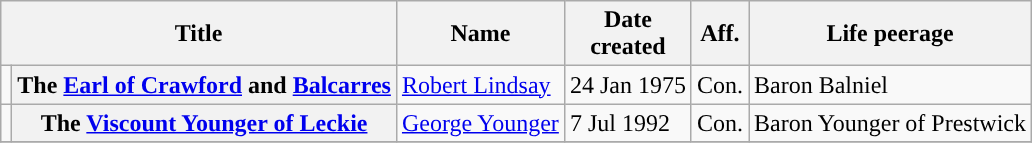<table class="wikitable plainrowheaders sortable">
<tr>
<th scope="col" colspan=2>Title</th>
<th scope="col">Name</th>
<th scope="col" data-sort-type="date">Date<br>created</th>
<th scope="col"><abbr>Aff.</abbr></th>
<th scope="col">Life peerage</th>
</tr>
<tr>
<td style="background-color:"></td>
<th scope="row" data-sort-value="Crawford and Balcarres">The <a href='#'>Earl of Crawford</a> and <a href='#'>Balcarres</a></th>
<td><a href='#'>Robert Lindsay</a></td>
<td>24 Jan 1975</td>
<td>Con.</td>
<td>Baron Balniel </td>
</tr>
<tr>
<td style="background-color:"></td>
<th scope="row" data-sort-value="Younger of Leckie">The <a href='#'>Viscount Younger of Leckie</a></th>
<td><a href='#'>George Younger</a></td>
<td>7 Jul 1992</td>
<td>Con.</td>
<td>Baron Younger of Prestwick </td>
</tr>
<tr>
</tr>
</table>
